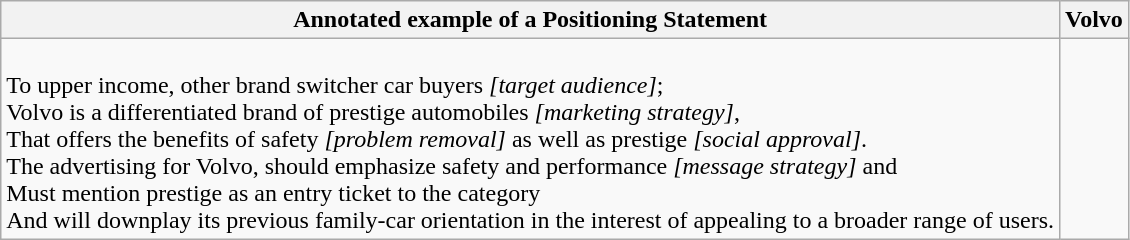<table class="wikitable">
<tr>
<th>Annotated example of a Positioning Statement</th>
<th>Volvo</th>
</tr>
<tr>
<td><br>To upper income, other brand switcher car buyers <em>[target audience]</em>;<br>Volvo is a differentiated brand of prestige automobiles <em>[marketing strategy]</em>,<br>That offers the benefits of safety <em>[problem removal]</em> as well as prestige <em>[social approval]</em>.<br>The advertising for Volvo, should emphasize safety and performance <em>[message strategy]</em> and<br>Must mention prestige as an entry ticket to the category<br>And will downplay its previous family-car orientation in the interest of appealing to a broader range of users.</td>
<td></td>
</tr>
</table>
